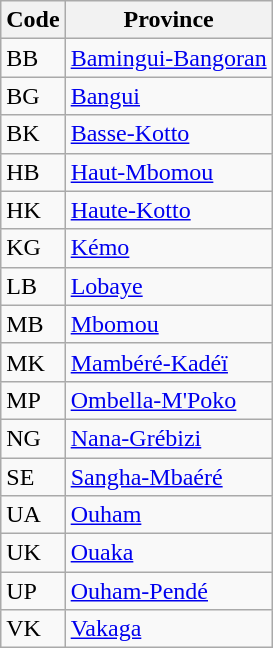<table class="wikitable centre">
<tr>
<th>Code</th>
<th>Province</th>
</tr>
<tr>
<td>BB</td>
<td><a href='#'>Bamingui-Bangoran</a></td>
</tr>
<tr>
<td>BG</td>
<td><a href='#'>Bangui</a></td>
</tr>
<tr>
<td>BK</td>
<td><a href='#'>Basse-Kotto</a></td>
</tr>
<tr>
<td>HB</td>
<td><a href='#'>Haut-Mbomou</a></td>
</tr>
<tr>
<td>HK</td>
<td><a href='#'>Haute-Kotto</a></td>
</tr>
<tr>
<td>KG</td>
<td><a href='#'>Kémo</a></td>
</tr>
<tr>
<td>LB</td>
<td><a href='#'>Lobaye</a></td>
</tr>
<tr>
<td>MB</td>
<td><a href='#'>Mbomou</a></td>
</tr>
<tr>
<td>MK</td>
<td><a href='#'>Mambéré-Kadéï</a></td>
</tr>
<tr>
<td>MP</td>
<td><a href='#'>Ombella-M'Poko</a></td>
</tr>
<tr>
<td>NG</td>
<td><a href='#'>Nana-Grébizi</a></td>
</tr>
<tr>
<td>SE</td>
<td><a href='#'>Sangha-Mbaéré</a></td>
</tr>
<tr>
<td>UA</td>
<td><a href='#'>Ouham</a></td>
</tr>
<tr>
<td>UK</td>
<td><a href='#'>Ouaka</a></td>
</tr>
<tr>
<td>UP</td>
<td><a href='#'>Ouham-Pendé</a></td>
</tr>
<tr>
<td>VK</td>
<td><a href='#'>Vakaga</a></td>
</tr>
</table>
